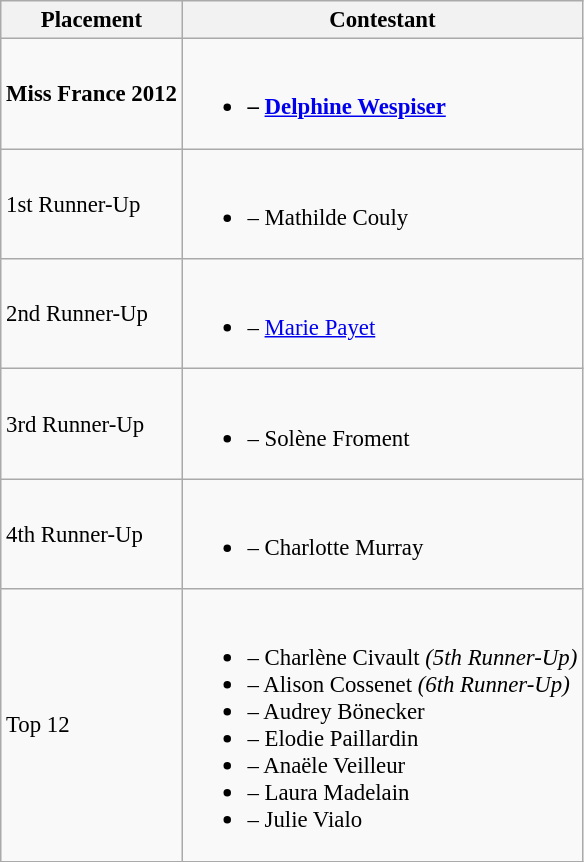<table class="wikitable sortable" style="font-size: 95%;">
<tr>
<th>Placement</th>
<th>Contestant</th>
</tr>
<tr>
<td><strong>Miss France 2012</strong></td>
<td><br><ul><li><strong> – <a href='#'>Delphine Wespiser</a></strong></li></ul></td>
</tr>
<tr>
<td>1st Runner-Up</td>
<td><br><ul><li> – Mathilde Couly</li></ul></td>
</tr>
<tr>
<td>2nd Runner-Up</td>
<td><br><ul><li> – <a href='#'>Marie Payet</a></li></ul></td>
</tr>
<tr>
<td>3rd Runner-Up</td>
<td><br><ul><li> – Solène Froment</li></ul></td>
</tr>
<tr>
<td>4th Runner-Up</td>
<td><br><ul><li> –  Charlotte Murray</li></ul></td>
</tr>
<tr>
<td>Top 12</td>
<td><br><ul><li> – Charlène Civault <em>(5th Runner-Up)</em></li><li> – Alison Cossenet <em>(6th Runner-Up)</em></li><li>  – Audrey Bönecker</li><li> – Elodie Paillardin</li><li> – Anaële Veilleur</li><li> –  Laura Madelain</li><li> – Julie Vialo</li></ul></td>
</tr>
</table>
